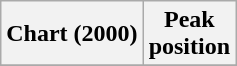<table class="wikitable plainrowheaders" style="text-align:center">
<tr>
<th>Chart (2000)</th>
<th>Peak<br>position</th>
</tr>
<tr>
</tr>
</table>
